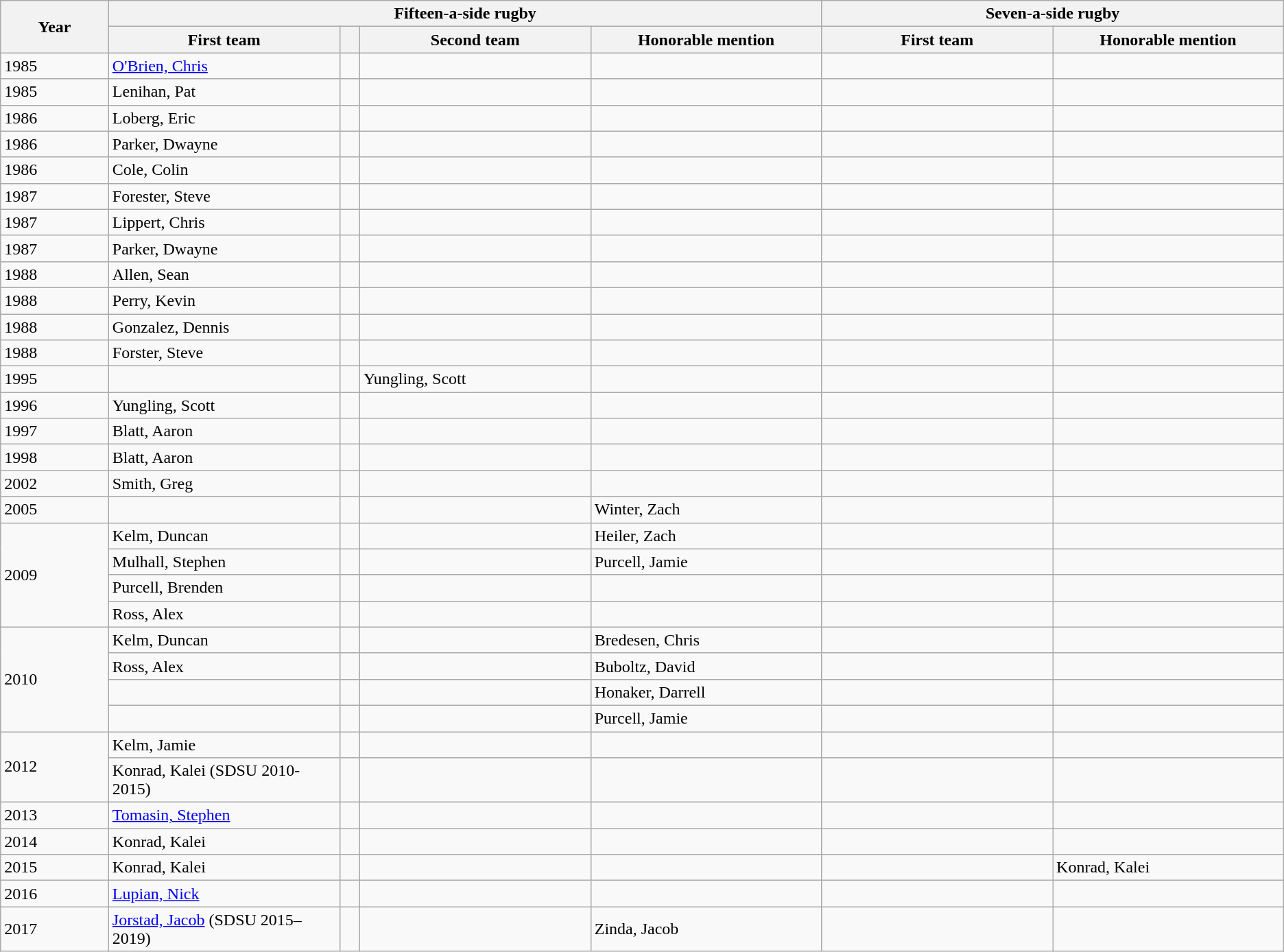<table class="wikitable sortable" 99%>
<tr>
<th rowspan="2">Year</th>
<th colspan="4">Fifteen-a-side rugby</th>
<th colspan="2">Seven-a-side rugby</th>
</tr>
<tr>
<th style="width: 18%">First team</th>
<th></th>
<th style="width: 18%">Second team</th>
<th style="width: 18%">Honorable mention</th>
<th style="width: 18%">First team</th>
<th style="width: 18%">Honorable mention</th>
</tr>
<tr>
<td>1985 </td>
<td><a href='#'>O'Brien, Chris</a></td>
<td></td>
<td></td>
<td></td>
<td></td>
<td></td>
</tr>
<tr>
<td>1985</td>
<td>Lenihan, Pat</td>
<td></td>
<td></td>
<td></td>
<td></td>
<td></td>
</tr>
<tr>
<td>1986</td>
<td>Loberg, Eric</td>
<td></td>
<td></td>
<td></td>
<td></td>
<td></td>
</tr>
<tr>
<td>1986</td>
<td>Parker, Dwayne</td>
<td></td>
<td></td>
<td></td>
<td></td>
<td></td>
</tr>
<tr>
<td>1986</td>
<td>Cole, Colin</td>
<td></td>
<td></td>
<td></td>
<td></td>
<td></td>
</tr>
<tr>
<td>1987</td>
<td>Forester, Steve</td>
<td></td>
<td></td>
<td></td>
<td></td>
<td></td>
</tr>
<tr>
<td>1987</td>
<td>Lippert, Chris</td>
<td></td>
<td></td>
<td></td>
<td></td>
<td></td>
</tr>
<tr>
<td>1987</td>
<td>Parker, Dwayne</td>
<td></td>
<td></td>
<td></td>
<td></td>
<td></td>
</tr>
<tr>
<td>1988</td>
<td>Allen, Sean</td>
<td></td>
<td></td>
<td></td>
<td></td>
<td></td>
</tr>
<tr>
<td>1988</td>
<td>Perry, Kevin</td>
<td></td>
<td></td>
<td></td>
<td></td>
<td></td>
</tr>
<tr>
<td>1988</td>
<td>Gonzalez, Dennis</td>
<td></td>
<td></td>
<td></td>
<td></td>
<td></td>
</tr>
<tr>
<td>1988</td>
<td>Forster, Steve</td>
<td></td>
<td></td>
<td></td>
<td></td>
<td></td>
</tr>
<tr>
<td>1995 </td>
<td></td>
<td></td>
<td>Yungling, Scott</td>
<td></td>
<td></td>
<td></td>
</tr>
<tr>
<td>1996 </td>
<td>Yungling, Scott</td>
<td></td>
<td></td>
<td></td>
<td></td>
<td></td>
</tr>
<tr>
<td>1997 </td>
<td>Blatt, Aaron</td>
<td></td>
<td></td>
<td></td>
<td></td>
<td></td>
</tr>
<tr>
<td>1998 </td>
<td>Blatt, Aaron</td>
<td></td>
<td></td>
<td></td>
<td></td>
<td></td>
</tr>
<tr>
<td>2002 </td>
<td>Smith, Greg</td>
<td></td>
<td></td>
<td></td>
<td></td>
<td></td>
</tr>
<tr>
<td>2005 </td>
<td></td>
<td></td>
<td></td>
<td>Winter, Zach</td>
<td></td>
<td></td>
</tr>
<tr>
<td rowspan="4">2009 </td>
<td>Kelm, Duncan</td>
<td></td>
<td></td>
<td>Heiler, Zach</td>
<td></td>
<td></td>
</tr>
<tr>
<td>Mulhall, Stephen</td>
<td></td>
<td></td>
<td>Purcell, Jamie</td>
<td></td>
<td></td>
</tr>
<tr>
<td>Purcell, Brenden</td>
<td></td>
<td></td>
<td></td>
<td></td>
<td></td>
</tr>
<tr>
<td>Ross, Alex</td>
<td></td>
<td></td>
<td></td>
<td></td>
<td></td>
</tr>
<tr>
<td rowspan="4">2010 </td>
<td>Kelm, Duncan</td>
<td></td>
<td></td>
<td>Bredesen, Chris</td>
<td></td>
<td></td>
</tr>
<tr>
<td>Ross, Alex</td>
<td></td>
<td></td>
<td>Buboltz, David</td>
<td></td>
<td></td>
</tr>
<tr>
<td></td>
<td></td>
<td></td>
<td>Honaker, Darrell</td>
<td></td>
<td></td>
</tr>
<tr>
<td></td>
<td></td>
<td></td>
<td>Purcell, Jamie</td>
<td></td>
<td></td>
</tr>
<tr>
<td rowspan="2">2012 </td>
<td>Kelm, Jamie</td>
<td></td>
<td></td>
<td></td>
<td></td>
<td></td>
</tr>
<tr>
<td>Konrad, Kalei (SDSU 2010-2015)</td>
<td></td>
<td></td>
<td></td>
<td></td>
<td></td>
</tr>
<tr>
<td>2013 </td>
<td><a href='#'>Tomasin, Stephen</a> </td>
<td></td>
<td></td>
<td></td>
<td></td>
<td></td>
</tr>
<tr>
<td>2014 </td>
<td>Konrad, Kalei</td>
<td></td>
<td></td>
<td></td>
<td></td>
<td></td>
</tr>
<tr>
<td>2015 </td>
<td>Konrad, Kalei</td>
<td></td>
<td></td>
<td></td>
<td></td>
<td>Konrad, Kalei</td>
</tr>
<tr>
<td>2016 </td>
<td><a href='#'>Lupian, Nick</a> </td>
<td></td>
<td></td>
<td></td>
<td></td>
<td></td>
</tr>
<tr>
<td>2017 </td>
<td><a href='#'>Jorstad, Jacob</a> (SDSU 2015–2019) </td>
<td></td>
<td></td>
<td>Zinda, Jacob</td>
<td></td>
<td></td>
</tr>
</table>
